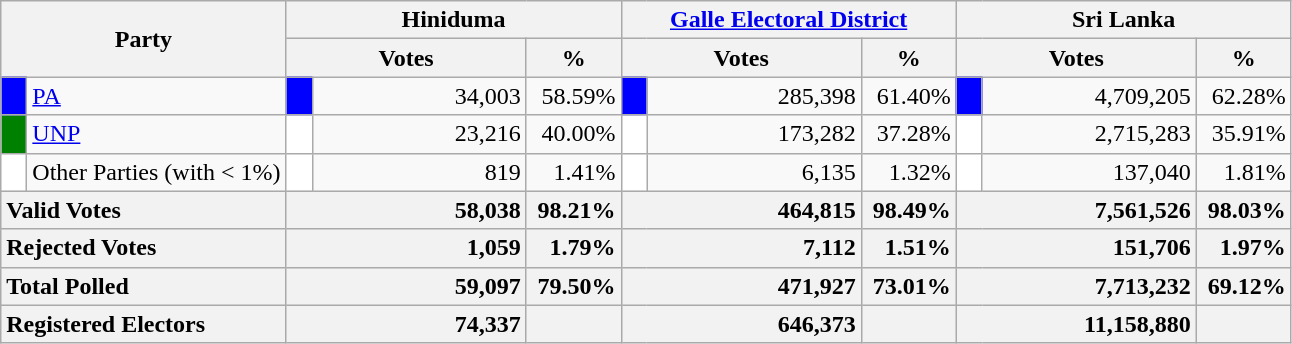<table class="wikitable">
<tr>
<th colspan="2" width="144px"rowspan="2">Party</th>
<th colspan="3" width="216px">Hiniduma</th>
<th colspan="3" width="216px"><a href='#'>Galle Electoral District</a></th>
<th colspan="3" width="216px">Sri Lanka</th>
</tr>
<tr>
<th colspan="2" width="144px">Votes</th>
<th>%</th>
<th colspan="2" width="144px">Votes</th>
<th>%</th>
<th colspan="2" width="144px">Votes</th>
<th>%</th>
</tr>
<tr>
<td style="background-color:blue;" width="10px"></td>
<td style="text-align:left;"><a href='#'>PA</a></td>
<td style="background-color:blue;" width="10px"></td>
<td style="text-align:right;">34,003</td>
<td style="text-align:right;">58.59%</td>
<td style="background-color:blue;" width="10px"></td>
<td style="text-align:right;">285,398</td>
<td style="text-align:right;">61.40%</td>
<td style="background-color:blue;" width="10px"></td>
<td style="text-align:right;">4,709,205</td>
<td style="text-align:right;">62.28%</td>
</tr>
<tr>
<td style="background-color:green;" width="10px"></td>
<td style="text-align:left;"><a href='#'>UNP</a></td>
<td style="background-color:white;" width="10px"></td>
<td style="text-align:right;">23,216</td>
<td style="text-align:right;">40.00%</td>
<td style="background-color:white;" width="10px"></td>
<td style="text-align:right;">173,282</td>
<td style="text-align:right;">37.28%</td>
<td style="background-color:white;" width="10px"></td>
<td style="text-align:right;">2,715,283</td>
<td style="text-align:right;">35.91%</td>
</tr>
<tr>
<td style="background-color:white;" width="10px"></td>
<td style="text-align:left;">Other Parties (with < 1%)</td>
<td style="background-color:white;" width="10px"></td>
<td style="text-align:right;">819</td>
<td style="text-align:right;">1.41%</td>
<td style="background-color:white;" width="10px"></td>
<td style="text-align:right;">6,135</td>
<td style="text-align:right;">1.32%</td>
<td style="background-color:white;" width="10px"></td>
<td style="text-align:right;">137,040</td>
<td style="text-align:right;">1.81%</td>
</tr>
<tr>
<th colspan="2" width="144px"style="text-align:left;">Valid Votes</th>
<th style="text-align:right;"colspan="2" width="144px">58,038</th>
<th style="text-align:right;">98.21%</th>
<th style="text-align:right;"colspan="2" width="144px">464,815</th>
<th style="text-align:right;">98.49%</th>
<th style="text-align:right;"colspan="2" width="144px">7,561,526</th>
<th style="text-align:right;">98.03%</th>
</tr>
<tr>
<th colspan="2" width="144px"style="text-align:left;">Rejected Votes</th>
<th style="text-align:right;"colspan="2" width="144px">1,059</th>
<th style="text-align:right;">1.79%</th>
<th style="text-align:right;"colspan="2" width="144px">7,112</th>
<th style="text-align:right;">1.51%</th>
<th style="text-align:right;"colspan="2" width="144px">151,706</th>
<th style="text-align:right;">1.97%</th>
</tr>
<tr>
<th colspan="2" width="144px"style="text-align:left;">Total Polled</th>
<th style="text-align:right;"colspan="2" width="144px">59,097</th>
<th style="text-align:right;">79.50%</th>
<th style="text-align:right;"colspan="2" width="144px">471,927</th>
<th style="text-align:right;">73.01%</th>
<th style="text-align:right;"colspan="2" width="144px">7,713,232</th>
<th style="text-align:right;">69.12%</th>
</tr>
<tr>
<th colspan="2" width="144px"style="text-align:left;">Registered Electors</th>
<th style="text-align:right;"colspan="2" width="144px">74,337</th>
<th></th>
<th style="text-align:right;"colspan="2" width="144px">646,373</th>
<th></th>
<th style="text-align:right;"colspan="2" width="144px">11,158,880</th>
<th></th>
</tr>
</table>
